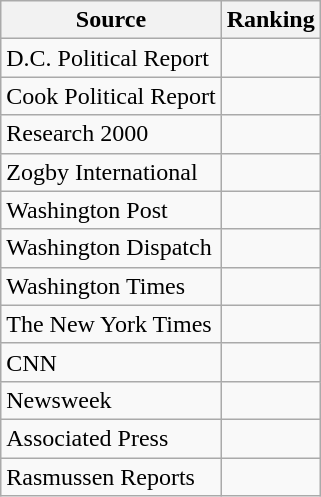<table class="wikitable">
<tr>
<th>Source</th>
<th>Ranking</th>
</tr>
<tr>
<td>D.C. Political Report</td>
<td></td>
</tr>
<tr>
<td>Cook Political Report</td>
<td></td>
</tr>
<tr>
<td>Research 2000</td>
<td></td>
</tr>
<tr>
<td>Zogby International</td>
<td></td>
</tr>
<tr>
<td The Washington Post>Washington Post</td>
<td></td>
</tr>
<tr>
<td>Washington Dispatch</td>
<td></td>
</tr>
<tr>
<td>Washington Times</td>
<td></td>
</tr>
<tr>
<td>The New York Times</td>
<td></td>
</tr>
<tr>
<td>CNN</td>
<td></td>
</tr>
<tr>
<td>Newsweek</td>
<td></td>
</tr>
<tr>
<td>Associated Press</td>
<td></td>
</tr>
<tr>
<td>Rasmussen Reports</td>
<td></td>
</tr>
</table>
